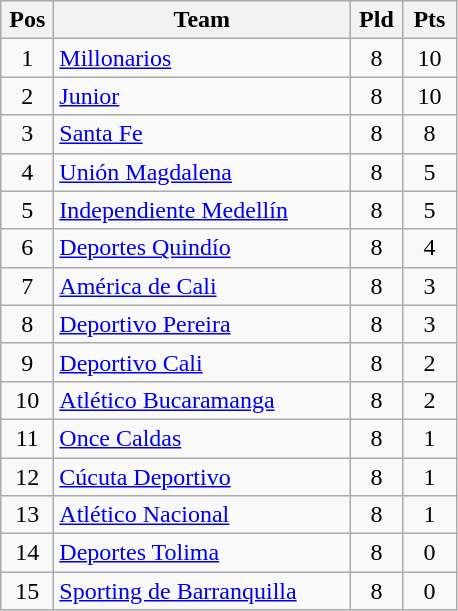<table class="wikitable" style="text-align: center">
<tr>
<th style="width:28px">Pos</th>
<th style="width:190px">Team</th>
<th style="width:28px">Pld</th>
<th style="width:28px">Pts</th>
</tr>
<tr>
<td>1</td>
<td align="left"><a href='#'>Millonarios</a></td>
<td>8</td>
<td>10</td>
</tr>
<tr>
<td>2</td>
<td align="left"><a href='#'>Junior</a></td>
<td>8</td>
<td>10</td>
</tr>
<tr>
<td>3</td>
<td align="left"><a href='#'>Santa Fe</a></td>
<td>8</td>
<td>8</td>
</tr>
<tr>
<td>4</td>
<td align="left"><a href='#'>Unión Magdalena</a></td>
<td>8</td>
<td>5</td>
</tr>
<tr>
<td>5</td>
<td align="left"><a href='#'>Independiente Medellín</a></td>
<td>8</td>
<td>5</td>
</tr>
<tr>
<td>6</td>
<td align="left"><a href='#'>Deportes Quindío</a></td>
<td>8</td>
<td>4</td>
</tr>
<tr>
<td>7</td>
<td align="left"><a href='#'>América de Cali</a></td>
<td>8</td>
<td>3</td>
</tr>
<tr>
<td>8</td>
<td align="left"><a href='#'>Deportivo Pereira</a></td>
<td>8</td>
<td>3</td>
</tr>
<tr>
<td>9</td>
<td align="left"><a href='#'>Deportivo Cali</a></td>
<td>8</td>
<td>2</td>
</tr>
<tr>
<td>10</td>
<td align="left"><a href='#'>Atlético Bucaramanga</a></td>
<td>8</td>
<td>2</td>
</tr>
<tr>
<td>11</td>
<td align="left"><a href='#'>Once Caldas</a></td>
<td>8</td>
<td>1</td>
</tr>
<tr>
<td>12</td>
<td align="left"><a href='#'>Cúcuta Deportivo</a></td>
<td>8</td>
<td>1</td>
</tr>
<tr>
<td>13</td>
<td align="left"><a href='#'>Atlético Nacional</a></td>
<td>8</td>
<td>1</td>
</tr>
<tr>
<td>14</td>
<td align="left"><a href='#'>Deportes Tolima</a></td>
<td>8</td>
<td>0</td>
</tr>
<tr>
<td>15</td>
<td align="left"><a href='#'>Sporting de Barranquilla</a></td>
<td>8</td>
<td>0</td>
</tr>
</table>
